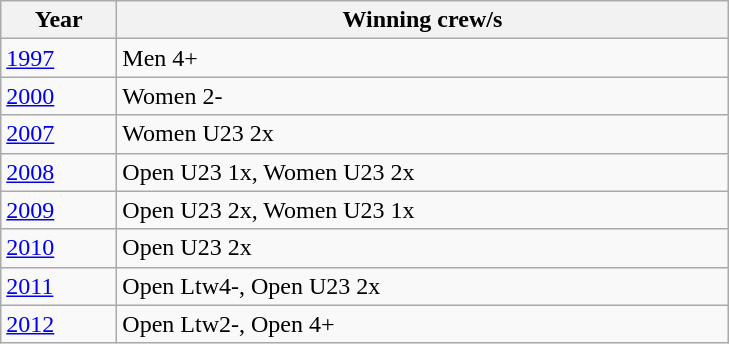<table class="wikitable">
<tr>
<th width=70>Year</th>
<th width=400>Winning crew/s</th>
</tr>
<tr>
<td><a href='#'>1997</a></td>
<td>Men 4+</td>
</tr>
<tr>
<td><a href='#'>2000</a></td>
<td>Women 2-</td>
</tr>
<tr>
<td><a href='#'>2007</a></td>
<td>Women U23 2x</td>
</tr>
<tr>
<td><a href='#'>2008</a></td>
<td>Open U23 1x, Women U23 2x </td>
</tr>
<tr>
<td><a href='#'>2009</a></td>
<td>Open U23 2x, Women U23 1x</td>
</tr>
<tr>
<td><a href='#'>2010</a></td>
<td>Open U23 2x </td>
</tr>
<tr>
<td><a href='#'>2011</a></td>
<td>Open Ltw4-, Open U23 2x </td>
</tr>
<tr>
<td><a href='#'>2012</a></td>
<td>Open Ltw2-, Open 4+ </td>
</tr>
</table>
